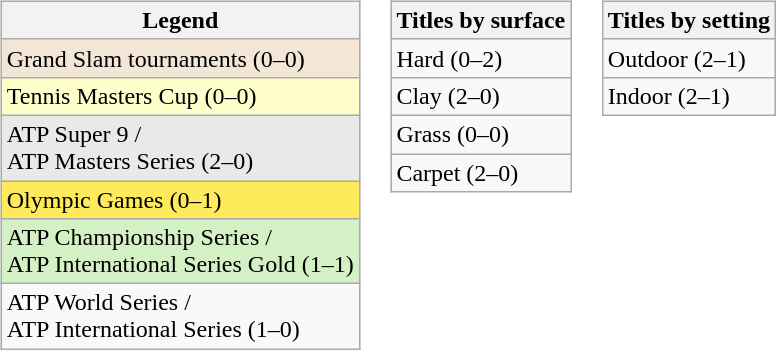<table>
<tr style="vertical-align:top">
<td><br><table class="wikitable">
<tr>
<th>Legend</th>
</tr>
<tr style="background:#F3E6D7;">
<td>Grand Slam tournaments (0–0)</td>
</tr>
<tr style="background:#FFFFCC;">
<td>Tennis Masters Cup (0–0)</td>
</tr>
<tr style="background:#E9E9E9;">
<td>ATP Super 9 /<br>ATP Masters Series (2–0)</td>
</tr>
<tr style="background:#FFEA5C;">
<td>Olympic Games (0–1)</td>
</tr>
<tr style="background:#D4F1C5;">
<td>ATP Championship Series /<br>ATP International Series Gold (1–1)</td>
</tr>
<tr>
<td>ATP World Series /<br>ATP International Series (1–0)</td>
</tr>
</table>
</td>
<td><br><table class="wikitable">
<tr>
<th>Titles by surface</th>
</tr>
<tr>
<td>Hard (0–2)</td>
</tr>
<tr>
<td>Clay (2–0)</td>
</tr>
<tr>
<td>Grass (0–0)</td>
</tr>
<tr>
<td>Carpet (2–0)</td>
</tr>
</table>
</td>
<td><br><table class="wikitable">
<tr>
<th>Titles by setting</th>
</tr>
<tr>
<td>Outdoor (2–1)</td>
</tr>
<tr>
<td>Indoor (2–1)</td>
</tr>
</table>
</td>
</tr>
</table>
